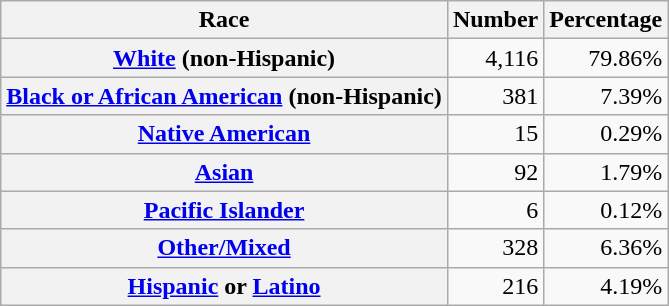<table class="wikitable" style="text-align:right">
<tr>
<th scope="col">Race</th>
<th scope="col">Number</th>
<th scope="col">Percentage</th>
</tr>
<tr>
<th scope="row"><a href='#'>White</a> (non-Hispanic)</th>
<td>4,116</td>
<td>79.86%</td>
</tr>
<tr>
<th scope="row"><a href='#'>Black or African American</a> (non-Hispanic)</th>
<td>381</td>
<td>7.39%</td>
</tr>
<tr>
<th scope="row"><a href='#'>Native American</a></th>
<td>15</td>
<td>0.29%</td>
</tr>
<tr>
<th scope="row"><a href='#'>Asian</a></th>
<td>92</td>
<td>1.79%</td>
</tr>
<tr>
<th scope="row"><a href='#'>Pacific Islander</a></th>
<td>6</td>
<td>0.12%</td>
</tr>
<tr>
<th scope="row"><a href='#'>Other/Mixed</a></th>
<td>328</td>
<td>6.36%</td>
</tr>
<tr>
<th scope="row"><a href='#'>Hispanic</a> or <a href='#'>Latino</a></th>
<td>216</td>
<td>4.19%</td>
</tr>
</table>
